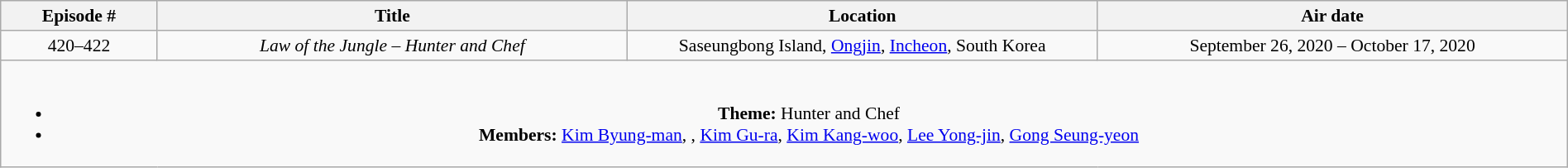<table class="wikitable" style="text-align:center; font-size:90%; width:100%;">
<tr>
<th width="10%">Episode #</th>
<th width="30%">Title</th>
<th width="30%">Location</th>
<th width="30%">Air date</th>
</tr>
<tr>
<td>420–422</td>
<td><em>Law of the Jungle – Hunter and Chef</em></td>
<td>Saseungbong Island, <a href='#'>Ongjin</a>, <a href='#'>Incheon</a>, South Korea</td>
<td>September 26, 2020 – October 17, 2020</td>
</tr>
<tr>
<td colspan="4"><br><ul><li><strong>Theme:</strong> Hunter and Chef</li><li><strong>Members:</strong> <a href='#'>Kim Byung-man</a>, , <a href='#'>Kim Gu-ra</a>, <a href='#'>Kim Kang-woo</a>, <a href='#'>Lee Yong-jin</a>, <a href='#'>Gong Seung-yeon</a></li></ul></td>
</tr>
</table>
